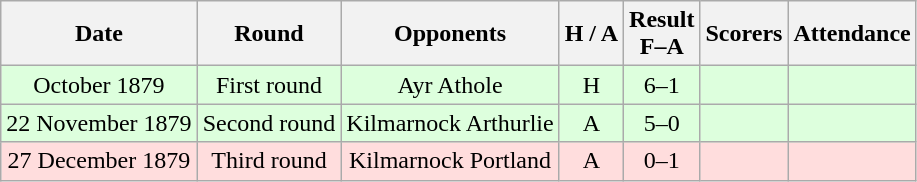<table class="wikitable" style="text-align:center">
<tr>
<th>Date</th>
<th>Round</th>
<th>Opponents</th>
<th>H / A</th>
<th>Result<br>F–A</th>
<th>Scorers</th>
<th>Attendance</th>
</tr>
<tr bgcolor=#ddffdd>
<td>October 1879</td>
<td>First round</td>
<td>Ayr Athole</td>
<td>H</td>
<td>6–1</td>
<td></td>
<td></td>
</tr>
<tr bgcolor=#ddffdd>
<td>22 November 1879</td>
<td>Second round</td>
<td>Kilmarnock Arthurlie</td>
<td>A</td>
<td>5–0</td>
<td></td>
<td></td>
</tr>
<tr bgcolor=#ffdddd>
<td>27 December 1879</td>
<td>Third round</td>
<td>Kilmarnock Portland</td>
<td>A</td>
<td>0–1</td>
<td></td>
<td></td>
</tr>
</table>
